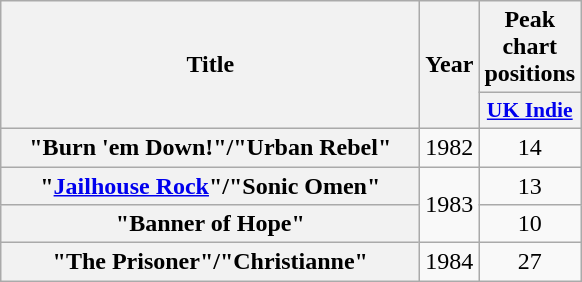<table class="wikitable plainrowheaders" style="text-align:center;">
<tr>
<th rowspan="2" scope="col" style="width:17em;">Title</th>
<th rowspan="2" scope="col" style="width:2em;">Year</th>
<th>Peak chart positions</th>
</tr>
<tr>
<th scope="col" style="width:2em;font-size:90%;"><a href='#'>UK Indie</a></th>
</tr>
<tr>
<th scope="row">"Burn 'em Down!"/"Urban Rebel"</th>
<td>1982</td>
<td>14</td>
</tr>
<tr>
<th scope="row">"<a href='#'>Jailhouse Rock</a>"/"Sonic Omen"</th>
<td rowspan="2">1983</td>
<td>13</td>
</tr>
<tr>
<th scope="row">"Banner of Hope"</th>
<td>10</td>
</tr>
<tr>
<th scope="row">"The Prisoner"/"Christianne"</th>
<td>1984</td>
<td>27</td>
</tr>
</table>
